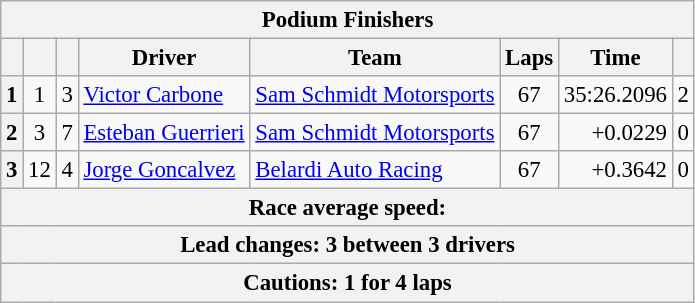<table class="wikitable" style="font-size:95%;">
<tr>
<th colspan=9>Podium Finishers</th>
</tr>
<tr>
<th></th>
<th></th>
<th></th>
<th>Driver</th>
<th>Team</th>
<th>Laps</th>
<th>Time</th>
<th></th>
</tr>
<tr>
<th>1</th>
<td align=center>1</td>
<td align=center>3</td>
<td> <a href='#'>Victor Carbone</a></td>
<td><a href='#'>Sam Schmidt Motorsports</a></td>
<td align=center>67</td>
<td align=right>35:26.2096</td>
<td align=center>2</td>
</tr>
<tr>
<th>2</th>
<td align=center>3</td>
<td align=center>7</td>
<td> <a href='#'>Esteban Guerrieri</a></td>
<td><a href='#'>Sam Schmidt Motorsports</a></td>
<td align=center>67</td>
<td align=right>+0.0229</td>
<td align=center>0</td>
</tr>
<tr>
<th>3</th>
<td align=center>12</td>
<td align=center>4</td>
<td> <a href='#'>Jorge Goncalvez</a></td>
<td><a href='#'>Belardi Auto Racing</a></td>
<td align=center>67</td>
<td align=right>+0.3642</td>
<td align=center>0</td>
</tr>
<tr>
<th colspan=9>Race average speed: </th>
</tr>
<tr>
<th colspan=9>Lead changes: 3 between 3 drivers</th>
</tr>
<tr>
<th colspan=9>Cautions: 1 for 4 laps</th>
</tr>
</table>
